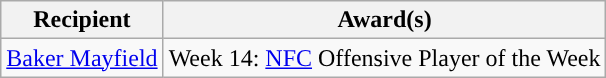<table class="wikitable">
<tr>
<th>Recipient</th>
<th>Award(s)</th>
</tr>
<tr>
<td><a href='#'>Baker Mayfield</a></td>
<td>Week 14: <a href='#'>NFC</a> Offensive Player of the Week</td>
</tr>
</table>
